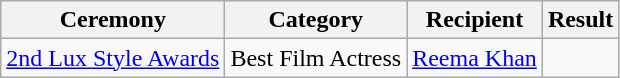<table class="wikitable style">
<tr>
<th>Ceremony</th>
<th>Category</th>
<th>Recipient</th>
<th>Result</th>
</tr>
<tr>
<td><a href='#'>2nd Lux Style Awards</a></td>
<td>Best Film Actress</td>
<td><a href='#'>Reema Khan</a></td>
<td></td>
</tr>
</table>
